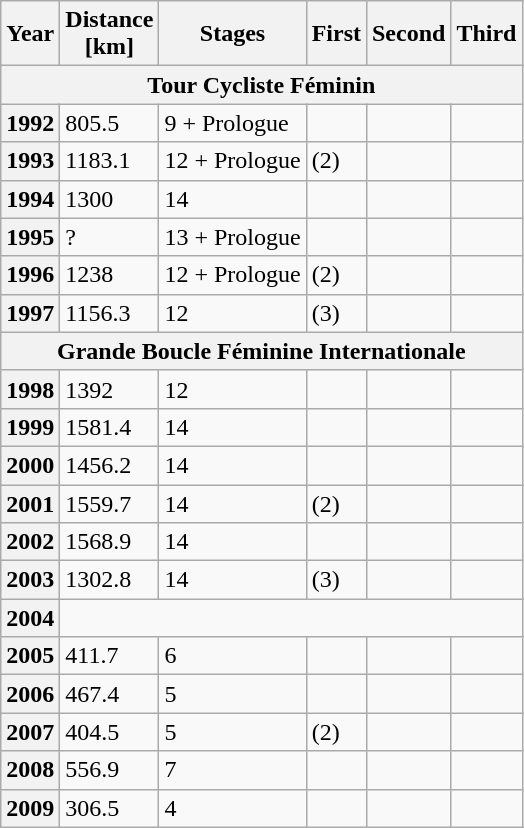<table class="wikitable">
<tr>
<th>Year</th>
<th>Distance<br>[km]</th>
<th>Stages</th>
<th>First</th>
<th>Second</th>
<th>Third</th>
</tr>
<tr>
<th colspan="6">Tour Cycliste Féminin</th>
</tr>
<tr>
<th>1992</th>
<td>805.5</td>
<td>9 + Prologue</td>
<td></td>
<td></td>
<td></td>
</tr>
<tr>
<th>1993</th>
<td>1183.1</td>
<td>12 + Prologue</td>
<td> (2)</td>
<td></td>
<td></td>
</tr>
<tr>
<th>1994</th>
<td>1300</td>
<td>14</td>
<td></td>
<td></td>
<td></td>
</tr>
<tr>
<th>1995</th>
<td>?</td>
<td>13 + Prologue</td>
<td></td>
<td></td>
<td></td>
</tr>
<tr>
<th>1996</th>
<td>1238</td>
<td>12 + Prologue</td>
<td> (2)</td>
<td></td>
<td></td>
</tr>
<tr>
<th>1997</th>
<td>1156.3</td>
<td>12</td>
<td> (3)</td>
<td></td>
<td></td>
</tr>
<tr>
<th colspan="7">Grande Boucle Féminine Internationale</th>
</tr>
<tr>
<th>1998</th>
<td>1392</td>
<td>12</td>
<td></td>
<td></td>
<td></td>
</tr>
<tr>
<th>1999</th>
<td>1581.4</td>
<td>14</td>
<td></td>
<td></td>
<td></td>
</tr>
<tr>
<th>2000</th>
<td>1456.2</td>
<td>14</td>
<td></td>
<td></td>
<td></td>
</tr>
<tr>
<th>2001</th>
<td>1559.7</td>
<td>14</td>
<td> (2)</td>
<td></td>
<td></td>
</tr>
<tr>
<th>2002</th>
<td>1568.9</td>
<td>14</td>
<td></td>
<td></td>
<td></td>
</tr>
<tr>
<th>2003</th>
<td>1302.8</td>
<td>14</td>
<td> (3)</td>
<td></td>
<td></td>
</tr>
<tr>
<th>2004</th>
<td colspan="5"></td>
</tr>
<tr>
<th>2005</th>
<td>411.7</td>
<td>6</td>
<td></td>
<td></td>
<td></td>
</tr>
<tr>
<th>2006</th>
<td>467.4</td>
<td>5</td>
<td></td>
<td></td>
<td></td>
</tr>
<tr>
<th>2007</th>
<td>404.5</td>
<td>5</td>
<td> (2)</td>
<td></td>
<td></td>
</tr>
<tr>
<th>2008</th>
<td>556.9</td>
<td>7</td>
<td></td>
<td></td>
<td></td>
</tr>
<tr>
<th>2009</th>
<td>306.5</td>
<td>4</td>
<td></td>
<td></td>
<td></td>
</tr>
</table>
